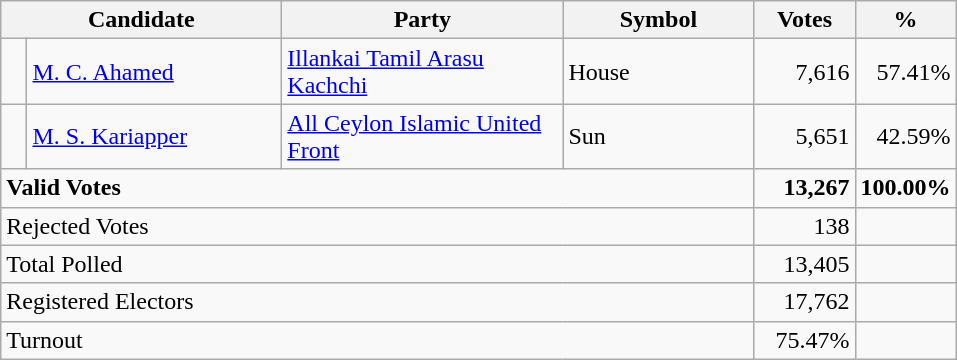<table class="wikitable" border="1" style="text-align:right;">
<tr>
<th align=left colspan=2 width="180">Candidate</th>
<th align=left width="180">Party</th>
<th align=left width="120">Symbol</th>
<th align=left width="60">Votes</th>
<th align=left width="60">%</th>
</tr>
<tr>
<td bgcolor=> </td>
<td align=left><a href='#'>M. C. Ahamed</a></td>
<td align=left><a href='#'>Illankai Tamil Arasu Kachchi</a></td>
<td align=left>House</td>
<td>7,616</td>
<td>57.41%</td>
</tr>
<tr>
<td></td>
<td align=left><a href='#'>M. S. Kariapper</a></td>
<td align=left><a href='#'>All Ceylon Islamic United Front</a></td>
<td align=left>Sun</td>
<td>5,651</td>
<td>42.59%</td>
</tr>
<tr>
<td align=left colspan=4><strong>Valid Votes</strong></td>
<td><strong>13,267</strong></td>
<td><strong>100.00%</strong></td>
</tr>
<tr>
<td align=left colspan=4>Rejected Votes</td>
<td>138</td>
<td></td>
</tr>
<tr>
<td align=left colspan=4>Total Polled</td>
<td>13,405</td>
<td></td>
</tr>
<tr>
<td align=left colspan=4>Registered Electors</td>
<td>17,762</td>
<td></td>
</tr>
<tr>
<td align=left colspan=4>Turnout</td>
<td>75.47%</td>
<td></td>
</tr>
</table>
